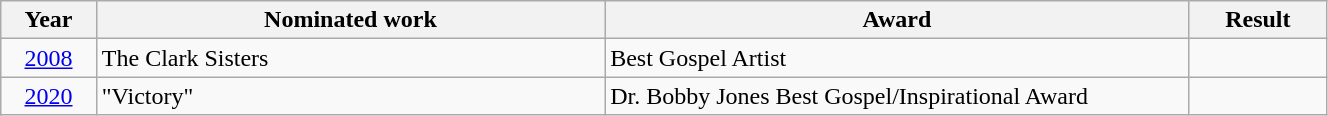<table class="wikitable" style="width:70%;">
<tr>
<th style="width:3%;">Year</th>
<th style="width:20%;">Nominated work</th>
<th style="width:23%;">Award</th>
<th style="width:5%;">Result</th>
</tr>
<tr>
<td align="center"><a href='#'>2008</a></td>
<td>The Clark Sisters</td>
<td>Best Gospel Artist</td>
<td></td>
</tr>
<tr>
<td align="center"><a href='#'>2020</a></td>
<td>"Victory"</td>
<td>Dr. Bobby Jones Best Gospel/Inspirational Award</td>
<td></td>
</tr>
</table>
